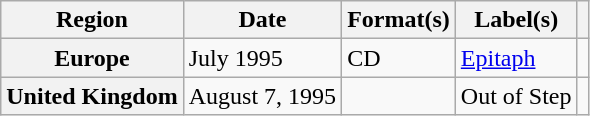<table class="wikitable plainrowheaders">
<tr>
<th scope="col">Region</th>
<th scope="col">Date</th>
<th scope="col">Format(s)</th>
<th scope="col">Label(s)</th>
<th scope="col"></th>
</tr>
<tr>
<th scope="row">Europe</th>
<td>July 1995</td>
<td>CD</td>
<td><a href='#'>Epitaph</a></td>
<td></td>
</tr>
<tr>
<th scope="row">United Kingdom</th>
<td>August 7, 1995</td>
<td></td>
<td>Out of Step</td>
<td></td>
</tr>
</table>
